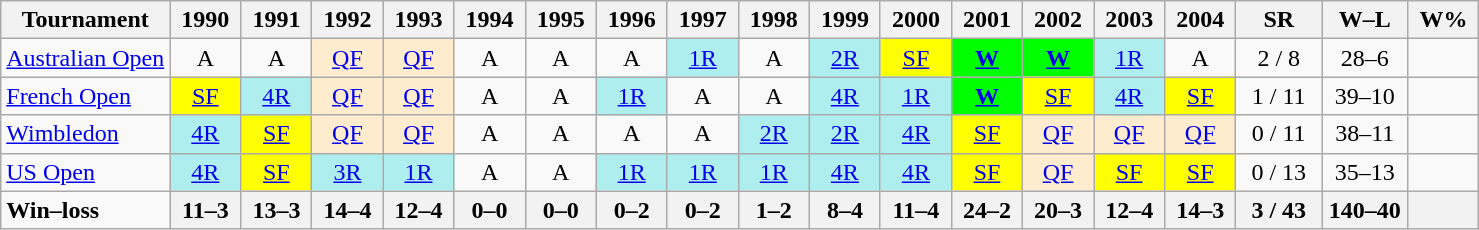<table class="wikitable nowrap" style=text-align:center>
<tr>
<th>Tournament</th>
<th width=40>1990</th>
<th width=40>1991</th>
<th width=40>1992</th>
<th width=40>1993</th>
<th width=40>1994</th>
<th width=40>1995</th>
<th width=40>1996</th>
<th width=40>1997</th>
<th width=40>1998</th>
<th width=40>1999</th>
<th width=40>2000</th>
<th width=40>2001</th>
<th width=40>2002</th>
<th width=40>2003</th>
<th width=40>2004</th>
<th width=50>SR</th>
<th width=50>W–L</th>
<th width=40>W%</th>
</tr>
<tr>
<td align=left><a href='#'>Australian Open</a></td>
<td>A</td>
<td>A</td>
<td bgcolor=ffebcd><a href='#'>QF</a></td>
<td bgcolor=ffebcd><a href='#'>QF</a></td>
<td>A</td>
<td>A</td>
<td>A</td>
<td bgcolor=afeeee><a href='#'>1R</a></td>
<td>A</td>
<td bgcolor=afeeee><a href='#'>2R</a></td>
<td bgcolor=yellow><a href='#'>SF</a></td>
<td bgcolor=lime><strong><a href='#'>W</a></strong></td>
<td bgcolor=lime><strong><a href='#'>W</a></strong></td>
<td bgcolor=afeeee><a href='#'>1R</a></td>
<td>A</td>
<td>2 / 8</td>
<td>28–6</td>
<td></td>
</tr>
<tr>
<td align=left><a href='#'>French Open</a></td>
<td bgcolor=yellow><a href='#'>SF</a></td>
<td bgcolor=afeeee><a href='#'>4R</a></td>
<td bgcolor=ffebcd><a href='#'>QF</a></td>
<td bgcolor=ffebcd><a href='#'>QF</a></td>
<td>A</td>
<td>A</td>
<td bgcolor=afeeee><a href='#'>1R</a></td>
<td>A</td>
<td>A</td>
<td bgcolor=afeeee><a href='#'>4R</a></td>
<td bgcolor=afeeee><a href='#'>1R</a></td>
<td bgcolor=lime><strong><a href='#'>W</a></strong></td>
<td bgcolor=yellow><a href='#'>SF</a></td>
<td bgcolor=afeeee><a href='#'>4R</a></td>
<td bgcolor=yellow><a href='#'>SF</a></td>
<td>1 / 11</td>
<td>39–10</td>
<td></td>
</tr>
<tr>
<td align=left><a href='#'>Wimbledon</a></td>
<td bgcolor=afeeee><a href='#'>4R</a></td>
<td bgcolor=yellow><a href='#'>SF</a></td>
<td bgcolor=ffebcd><a href='#'>QF</a></td>
<td bgcolor=ffebcd><a href='#'>QF</a></td>
<td>A</td>
<td>A</td>
<td>A</td>
<td>A</td>
<td bgcolor=afeeee><a href='#'>2R</a></td>
<td bgcolor=afeeee><a href='#'>2R</a></td>
<td bgcolor=afeeee><a href='#'>4R</a></td>
<td bgcolor=yellow><a href='#'>SF</a></td>
<td bgcolor=ffebcd><a href='#'>QF</a></td>
<td bgcolor=ffebcd><a href='#'>QF</a></td>
<td bgcolor=ffebcd><a href='#'>QF</a></td>
<td>0 / 11</td>
<td>38–11</td>
<td></td>
</tr>
<tr>
<td align=left><a href='#'>US Open</a></td>
<td bgcolor=afeeee><a href='#'>4R</a></td>
<td bgcolor=yellow><a href='#'>SF</a></td>
<td bgcolor=afeeee><a href='#'>3R</a></td>
<td bgcolor=afeeee><a href='#'>1R</a></td>
<td>A</td>
<td>A</td>
<td bgcolor=afeeee><a href='#'>1R</a></td>
<td bgcolor=afeeee><a href='#'>1R</a></td>
<td bgcolor=afeeee><a href='#'>1R</a></td>
<td bgcolor=afeeee><a href='#'>4R</a></td>
<td bgcolor=afeeee><a href='#'>4R</a></td>
<td bgcolor=yellow><a href='#'>SF</a></td>
<td bgcolor=ffebcd><a href='#'>QF</a></td>
<td bgcolor=yellow><a href='#'>SF</a></td>
<td bgcolor=yellow><a href='#'>SF</a></td>
<td>0 / 13</td>
<td>35–13</td>
<td></td>
</tr>
<tr>
<td align=left><strong>Win–loss</strong></td>
<th>11–3</th>
<th>13–3</th>
<th>14–4</th>
<th>12–4</th>
<th>0–0</th>
<th>0–0</th>
<th>0–2</th>
<th>0–2</th>
<th>1–2</th>
<th>8–4</th>
<th>11–4</th>
<th>24–2</th>
<th>20–3</th>
<th>12–4</th>
<th>14–3</th>
<th>3 / 43</th>
<th>140–40</th>
<th></th>
</tr>
</table>
